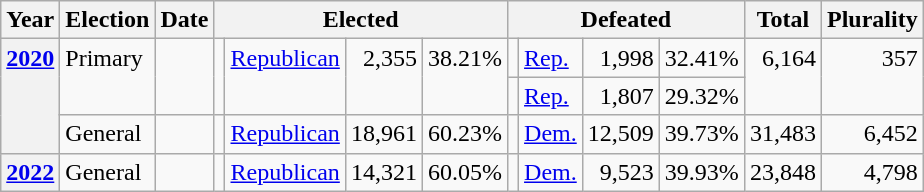<table class="wikitable">
<tr>
<th>Year</th>
<th>Election</th>
<th>Date</th>
<th colspan="4">Elected</th>
<th colspan="4">Defeated</th>
<th>Total</th>
<th>Plurality</th>
</tr>
<tr>
<th rowspan="3" valign="top"><a href='#'>2020</a></th>
<td rowspan="2" valign="top">Primary</td>
<td rowspan="2" valign="top"></td>
<td rowspan="2" valign="top"></td>
<td valign="top" rowspan="2" ><a href='#'>Republican</a></td>
<td rowspan="2" align="right" valign="top">2,355</td>
<td rowspan="2" align="right" valign="top">38.21%</td>
<td valign="top"></td>
<td valign="top" ><a href='#'>Rep.</a></td>
<td align="right" valign="top">1,998</td>
<td align="right" valign="top">32.41%</td>
<td rowspan="2" align="right" valign="top">6,164</td>
<td rowspan="2" align="right" valign="top">357</td>
</tr>
<tr>
<td valign="top"></td>
<td valign="top" ><a href='#'>Rep.</a></td>
<td align="right" valign="top">1,807</td>
<td align="right" valign="top">29.32%</td>
</tr>
<tr>
<td valign="top">General</td>
<td valign="top"></td>
<td valign="top"></td>
<td valign="top" ><a href='#'>Republican</a></td>
<td align="right" valign="top">18,961</td>
<td align="right" valign="top">60.23%</td>
<td valign="top"></td>
<td valign="top" ><a href='#'>Dem.</a></td>
<td align="right" valign="top">12,509</td>
<td align="right" valign="top">39.73%</td>
<td align="right" valign="top">31,483</td>
<td align="right" valign="top">6,452</td>
</tr>
<tr>
<th valign="top"><a href='#'>2022</a></th>
<td valign="top">General</td>
<td valign="top"></td>
<td valign="top"></td>
<td valign="top" ><a href='#'>Republican</a></td>
<td align="right" valign="top">14,321</td>
<td align="right" valign="top">60.05%</td>
<td></td>
<td valign="top" ><a href='#'>Dem.</a></td>
<td align="right" valign="top">9,523</td>
<td align="right" valign="top">39.93%</td>
<td align="right" valign="top">23,848</td>
<td align="right" valign="top">4,798</td>
</tr>
</table>
